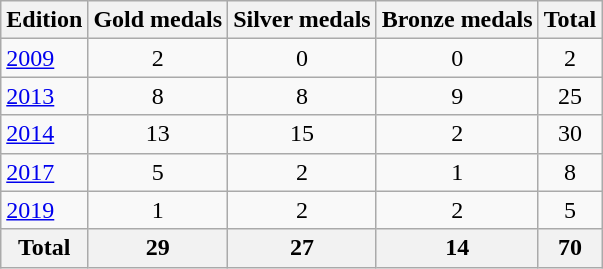<table class="wikitable">
<tr>
<th>Edition</th>
<th>Gold medals</th>
<th>Silver medals</th>
<th>Bronze medals</th>
<th>Total</th>
</tr>
<tr>
<td><a href='#'>2009</a></td>
<td style="text-align:center;">2</td>
<td style="text-align:center;">0</td>
<td style="text-align:center;">0</td>
<td style="text-align:center;">2</td>
</tr>
<tr>
<td><a href='#'>2013</a></td>
<td style="text-align:center;">8</td>
<td style="text-align:center;">8</td>
<td style="text-align:center;">9</td>
<td style="text-align:center;">25</td>
</tr>
<tr>
<td><a href='#'>2014</a></td>
<td style="text-align:center;">13</td>
<td style="text-align:center;">15</td>
<td style="text-align:center;">2</td>
<td style="text-align:center;">30</td>
</tr>
<tr>
<td><a href='#'>2017</a></td>
<td style="text-align:center;">5</td>
<td style="text-align:center;">2</td>
<td style="text-align:center;">1</td>
<td style="text-align:center;">8</td>
</tr>
<tr>
<td><a href='#'>2019</a></td>
<td style="text-align:center;">1</td>
<td style="text-align:center;">2</td>
<td style="text-align:center;">2</td>
<td style="text-align:center;">5</td>
</tr>
<tr>
<th>Total</th>
<th style="text-align:center;">29</th>
<th style="text-align:center;">27</th>
<th style="text-align:center;">14</th>
<th style="text-align:center;">70</th>
</tr>
</table>
